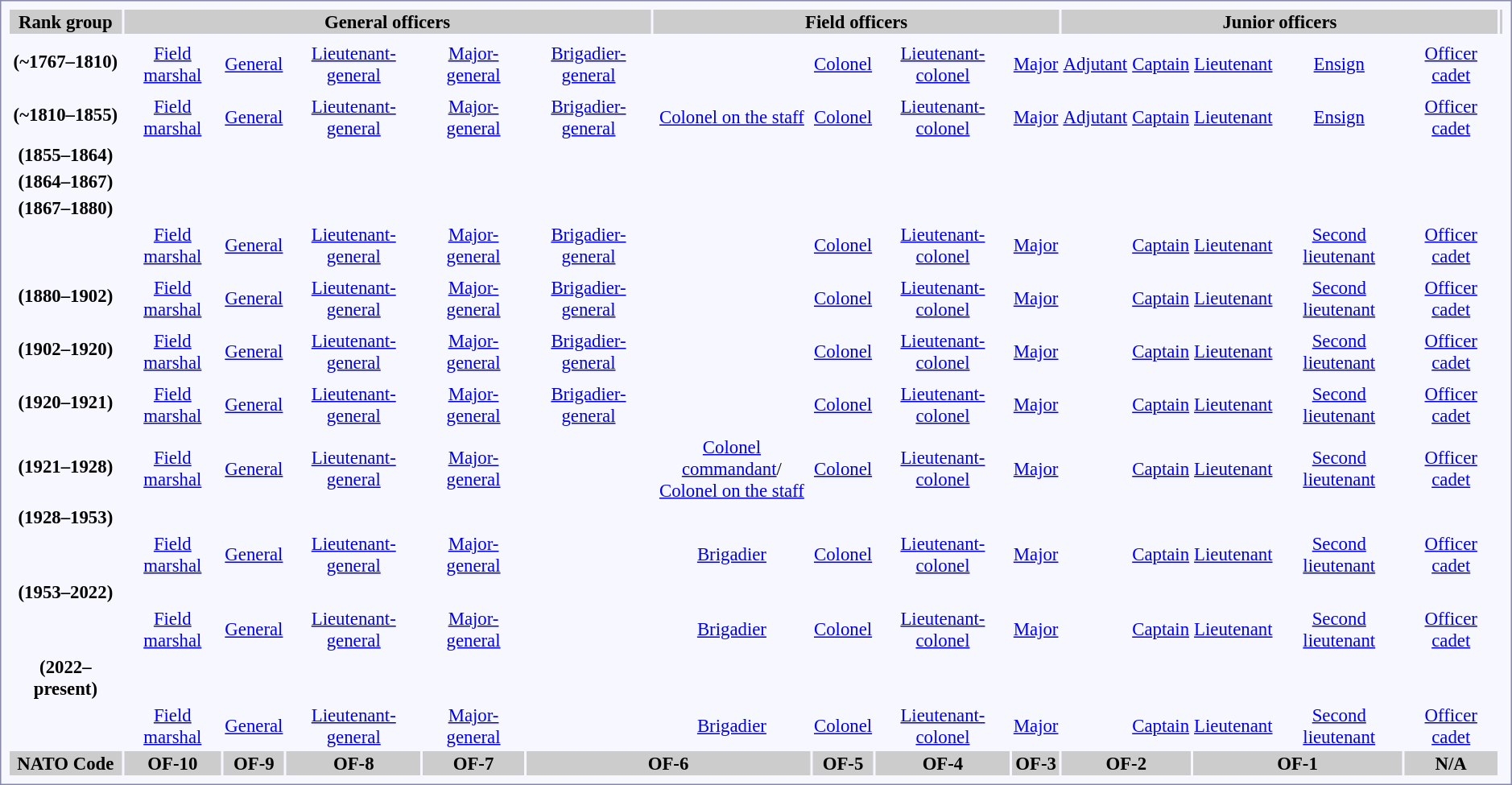<table style="border:1px solid #8888aa; background-color:#f7f8ff; padding:5px; font-size:95%; margin: 0px 12px 12px 0px;">
<tr style="background-color:#CCCCCC;">
<th>Rank group</th>
<th colspan=5>General officers</th>
<th colspan=4>Field officers</th>
<th colspan=5>Junior officers</th>
<th></th>
</tr>
<tr style="text-align:center;">
<th rowspan=2>(~1767–1810)</th>
<td></td>
<td></td>
<td></td>
<td></td>
<td></td>
<td></td>
<td></td>
<td></td>
<td></td>
<td></td>
<td></td>
<td></td>
<td></td>
<td></td>
</tr>
<tr style="text-align:center;">
<td><a href='#'>Field marshal</a></td>
<td><a href='#'>General</a></td>
<td><a href='#'>Lieutenant-general</a></td>
<td><a href='#'>Major-general</a></td>
<td><a href='#'>Brigadier-general</a></td>
<td></td>
<td><a href='#'>Colonel</a></td>
<td><a href='#'>Lieutenant-colonel</a></td>
<td><a href='#'>Major</a></td>
<td><a href='#'>Adjutant</a></td>
<td><a href='#'>Captain</a></td>
<td><a href='#'>Lieutenant</a></td>
<td><a href='#'>Ensign</a></td>
<td><a href='#'>Officer cadet</a></td>
</tr>
<tr style="text-align:center;">
<th rowspan=2>(~1810–1855)</th>
<td></td>
<td></td>
<td></td>
<td></td>
<td></td>
<td></td>
<td></td>
<td></td>
<td></td>
<td></td>
<td></td>
<td></td>
<td></td>
<td></td>
</tr>
<tr style="text-align:center;">
<td><a href='#'>Field marshal</a></td>
<td><a href='#'>General</a></td>
<td><a href='#'>Lieutenant-general</a></td>
<td><a href='#'>Major-general</a></td>
<td><a href='#'>Brigadier-general</a></td>
<td><a href='#'>Colonel on the staff</a></td>
<td><a href='#'>Colonel</a></td>
<td><a href='#'>Lieutenant-colonel</a></td>
<td><a href='#'>Major</a></td>
<td><a href='#'>Adjutant</a></td>
<td><a href='#'>Captain</a></td>
<td><a href='#'>Lieutenant</a></td>
<td><a href='#'>Ensign</a></td>
<td><a href='#'>Officer cadet</a></td>
</tr>
<tr style="text-align:center;">
<th rowspan=1>(1855–1864)</th>
<td></td>
<td></td>
<td></td>
<td></td>
<td></td>
<td></td>
<td></td>
<td></td>
<td></td>
<td></td>
<td></td>
<td></td>
<td></td>
<td></td>
</tr>
<tr style="text-align:center;">
<th rowspan=1>(1864–1867)</th>
<td></td>
<td></td>
<td></td>
<td></td>
<td></td>
<td></td>
<td></td>
<td></td>
<td></td>
<td></td>
<td></td>
<td></td>
<td></td>
<td></td>
</tr>
<tr style="text-align:center;">
<th rowspan=1>(1867–1880)</th>
<td></td>
<td></td>
<td></td>
<td></td>
<td></td>
<td></td>
<td></td>
<td></td>
<td></td>
<td></td>
<td></td>
<td></td>
<td></td>
<td></td>
</tr>
<tr style="text-align:center;">
<th rowspan=1></th>
<td><a href='#'>Field marshal</a></td>
<td><a href='#'>General</a></td>
<td><a href='#'>Lieutenant-general</a></td>
<td><a href='#'>Major-general</a></td>
<td><a href='#'>Brigadier-general</a></td>
<td></td>
<td><a href='#'>Colonel</a></td>
<td><a href='#'>Lieutenant-colonel</a></td>
<td><a href='#'>Major</a></td>
<td></td>
<td><a href='#'>Captain</a></td>
<td><a href='#'>Lieutenant</a></td>
<td><a href='#'>Second lieutenant</a></td>
<td><a href='#'>Officer cadet</a></td>
</tr>
<tr style="text-align:center;">
<th rowspan=2>(1880–1902)</th>
<td></td>
<td></td>
<td></td>
<td></td>
<td></td>
<td></td>
<td></td>
<td></td>
<td></td>
<td></td>
<td></td>
<td></td>
<td></td>
<td></td>
</tr>
<tr style="text-align:center;">
<td><a href='#'>Field marshal</a></td>
<td><a href='#'>General</a></td>
<td><a href='#'>Lieutenant-general</a></td>
<td><a href='#'>Major-general</a></td>
<td><a href='#'>Brigadier-general</a></td>
<td></td>
<td><a href='#'>Colonel</a></td>
<td><a href='#'>Lieutenant-colonel</a></td>
<td><a href='#'>Major</a></td>
<td></td>
<td><a href='#'>Captain</a></td>
<td><a href='#'>Lieutenant</a></td>
<td><a href='#'>Second lieutenant</a></td>
<td><a href='#'>Officer cadet</a></td>
</tr>
<tr style="text-align:center;">
<th rowspan=2>(1902–1920)</th>
<td></td>
<td></td>
<td></td>
<td></td>
<td></td>
<td></td>
<td></td>
<td></td>
<td></td>
<td></td>
<td></td>
<td></td>
<td></td>
<td></td>
</tr>
<tr style="text-align:center;">
<td><a href='#'>Field marshal</a></td>
<td><a href='#'>General</a></td>
<td><a href='#'>Lieutenant-general</a></td>
<td><a href='#'>Major-general</a></td>
<td><a href='#'>Brigadier-general</a></td>
<td></td>
<td><a href='#'>Colonel</a></td>
<td><a href='#'>Lieutenant-colonel</a></td>
<td><a href='#'>Major</a></td>
<td></td>
<td><a href='#'>Captain</a></td>
<td><a href='#'>Lieutenant</a></td>
<td><a href='#'>Second lieutenant</a></td>
<td><a href='#'>Officer cadet</a></td>
</tr>
<tr style="text-align:center;">
<th rowspan=2>(1920–1921)</th>
<td></td>
<td></td>
<td></td>
<td></td>
<td></td>
<td></td>
<td></td>
<td></td>
<td></td>
<td></td>
<td></td>
<td></td>
<td></td>
<td></td>
</tr>
<tr style="text-align:center;">
<td><a href='#'>Field marshal</a></td>
<td><a href='#'>General</a></td>
<td><a href='#'>Lieutenant-general</a></td>
<td><a href='#'>Major-general</a></td>
<td><a href='#'>Brigadier-general</a></td>
<td></td>
<td><a href='#'>Colonel</a></td>
<td><a href='#'>Lieutenant-colonel</a></td>
<td><a href='#'>Major</a></td>
<td></td>
<td><a href='#'>Captain</a></td>
<td><a href='#'>Lieutenant</a></td>
<td><a href='#'>Second lieutenant</a></td>
<td><a href='#'>Officer cadet</a></td>
</tr>
<tr style="text-align:center;">
<th rowspan=2>(1921–1928)</th>
<td></td>
<td></td>
<td></td>
<td></td>
<td></td>
<td></td>
<td></td>
<td></td>
<td></td>
<td></td>
<td></td>
<td></td>
<td></td>
<td></td>
</tr>
<tr style="text-align:center;">
<td><a href='#'>Field marshal</a></td>
<td><a href='#'>General</a></td>
<td><a href='#'>Lieutenant-general</a></td>
<td><a href='#'>Major-general</a></td>
<td></td>
<td><a href='#'>Colonel commandant</a>/<br><a href='#'>Colonel on the staff</a></td>
<td><a href='#'>Colonel</a></td>
<td><a href='#'>Lieutenant-colonel</a></td>
<td><a href='#'>Major</a></td>
<td></td>
<td><a href='#'>Captain</a></td>
<td><a href='#'>Lieutenant</a></td>
<td><a href='#'>Second lieutenant</a></td>
<td><a href='#'>Officer cadet</a></td>
</tr>
<tr style="text-align:center;">
<th>(1928–1953)</th>
<td></td>
<td></td>
<td></td>
<td></td>
<td></td>
<td></td>
<td></td>
<td></td>
<td></td>
<td></td>
<td></td>
<td></td>
<td></td>
<td></td>
</tr>
<tr style="text-align:center;">
<td></td>
<td><a href='#'>Field marshal</a></td>
<td><a href='#'>General</a></td>
<td><a href='#'>Lieutenant-general</a></td>
<td><a href='#'>Major-general</a></td>
<td></td>
<td><a href='#'>Brigadier</a></td>
<td><a href='#'>Colonel</a></td>
<td><a href='#'>Lieutenant-colonel</a></td>
<td><a href='#'>Major</a></td>
<td></td>
<td><a href='#'>Captain</a></td>
<td><a href='#'>Lieutenant</a></td>
<td><a href='#'>Second lieutenant</a></td>
<td><a href='#'>Officer cadet</a></td>
</tr>
<tr style="text-align:center;">
<th>(1953–2022)</th>
<td></td>
<td></td>
<td></td>
<td></td>
<td></td>
<td></td>
<td></td>
<td></td>
<td></td>
<td></td>
<td></td>
<td></td>
<td></td>
<td></td>
</tr>
<tr style="text-align:center;">
<td></td>
<td><a href='#'>Field marshal</a></td>
<td><a href='#'>General</a></td>
<td><a href='#'>Lieutenant-general</a></td>
<td><a href='#'>Major-general</a></td>
<td></td>
<td><a href='#'>Brigadier</a></td>
<td><a href='#'>Colonel</a></td>
<td><a href='#'>Lieutenant-colonel</a></td>
<td><a href='#'>Major</a></td>
<td></td>
<td><a href='#'>Captain</a></td>
<td><a href='#'>Lieutenant</a></td>
<td><a href='#'>Second lieutenant</a></td>
<td><a href='#'>Officer cadet</a></td>
</tr>
<tr style="text-align:center;">
<th>(2022–present)</th>
<td></td>
<td></td>
<td></td>
<td></td>
<td></td>
<td></td>
<td></td>
<td></td>
<td></td>
<td></td>
<td></td>
<td></td>
<td></td>
<td></td>
</tr>
<tr style="text-align:center;">
<td></td>
<td><a href='#'>Field marshal</a></td>
<td><a href='#'>General</a></td>
<td><a href='#'>Lieutenant-general</a></td>
<td><a href='#'>Major-general</a></td>
<td></td>
<td><a href='#'>Brigadier</a></td>
<td><a href='#'>Colonel</a></td>
<td><a href='#'>Lieutenant-colonel</a></td>
<td><a href='#'>Major</a></td>
<td></td>
<td><a href='#'>Captain</a></td>
<td><a href='#'>Lieutenant</a></td>
<td><a href='#'>Second lieutenant</a></td>
<td><a href='#'>Officer cadet</a></td>
</tr>
<tr style="background-color:#CCCCCC; text-align:center;">
<th>NATO Code</th>
<th>OF-10</th>
<th>OF-9</th>
<th>OF-8</th>
<th>OF-7</th>
<th colspan=2>OF-6</th>
<th>OF-5</th>
<th>OF-4</th>
<th>OF-3</th>
<th colspan=2>OF-2</th>
<th colspan=2>OF-1</th>
<th>N/A</th>
</tr>
</table>
